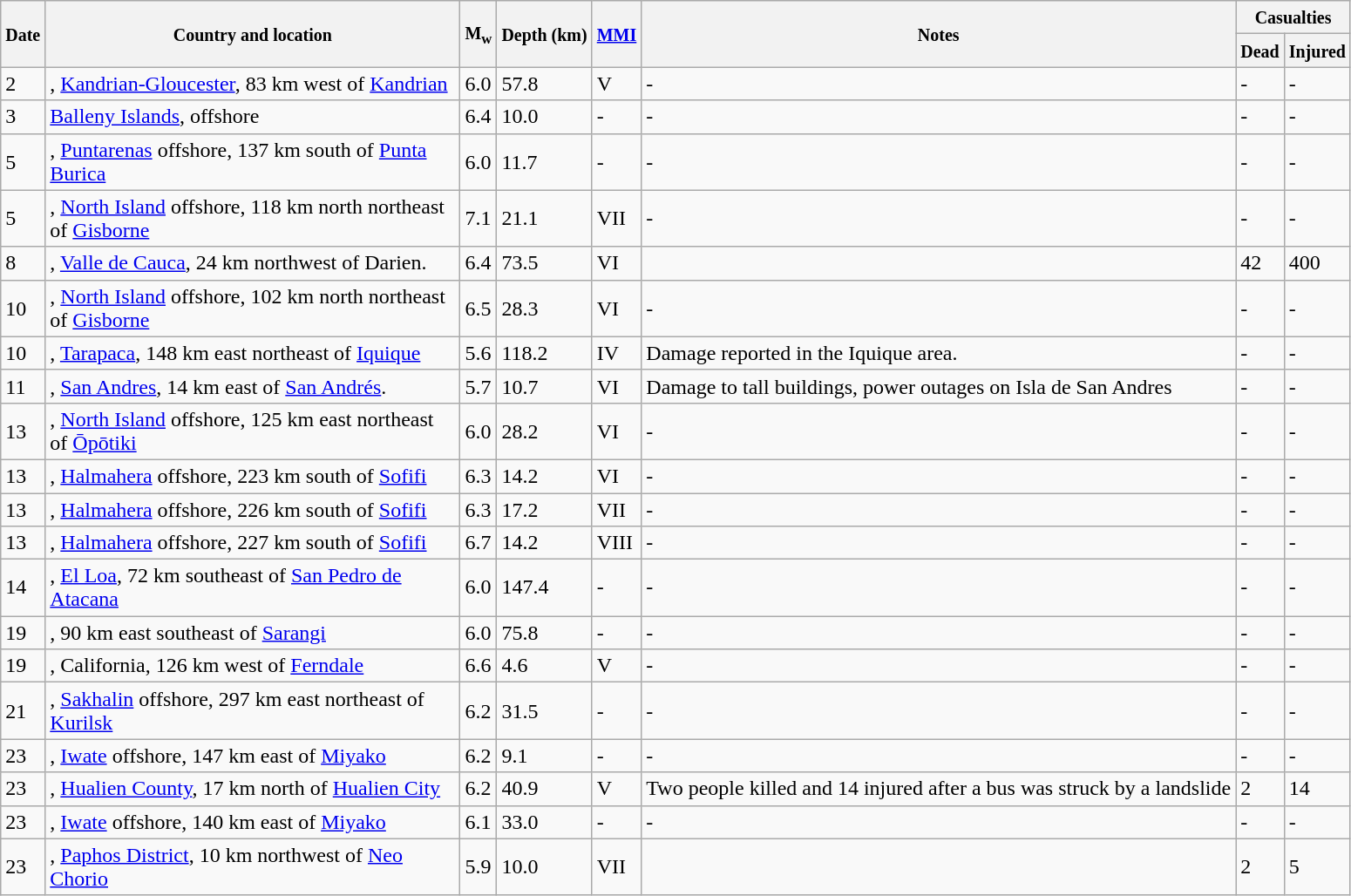<table class="wikitable sortable" style="border:1px black; margin-left:1em;">
<tr>
<th rowspan="2"><small>Date</small></th>
<th rowspan="2" style="width: 310px"><small>Country and location</small></th>
<th rowspan="2"><small>M<sub>w</sub></small></th>
<th rowspan="2"><small>Depth (km)</small></th>
<th rowspan="2"><small><a href='#'>MMI</a></small></th>
<th rowspan="2" class="unsortable"><small>Notes</small></th>
<th colspan="2"><small>Casualties</small></th>
</tr>
<tr>
<th><small>Dead</small></th>
<th><small>Injured</small></th>
</tr>
<tr>
<td>2</td>
<td>, <a href='#'>Kandrian-Gloucester</a>, 83 km west of <a href='#'>Kandrian</a></td>
<td>6.0</td>
<td>57.8</td>
<td>V</td>
<td>-</td>
<td>-</td>
<td>-</td>
</tr>
<tr>
<td>3</td>
<td><a href='#'>Balleny Islands</a>, offshore</td>
<td>6.4</td>
<td>10.0</td>
<td>-</td>
<td>-</td>
<td>-</td>
<td>-</td>
</tr>
<tr>
<td>5</td>
<td>, <a href='#'>Puntarenas</a> offshore, 137 km south of <a href='#'>Punta Burica</a></td>
<td>6.0</td>
<td>11.7</td>
<td>-</td>
<td>-</td>
<td>-</td>
<td>-</td>
</tr>
<tr>
<td>5</td>
<td>, <a href='#'>North Island</a> offshore, 118 km north northeast of <a href='#'>Gisborne</a></td>
<td>7.1</td>
<td>21.1</td>
<td>VII</td>
<td>-</td>
<td>-</td>
<td>-</td>
</tr>
<tr>
<td>8</td>
<td>, <a href='#'>Valle de Cauca</a>, 24 km northwest of Darien.</td>
<td>6.4</td>
<td>73.5</td>
<td>VI</td>
<td></td>
<td>42</td>
<td>400</td>
</tr>
<tr>
<td>10</td>
<td>, <a href='#'>North Island</a> offshore, 102 km north northeast of <a href='#'>Gisborne</a></td>
<td>6.5</td>
<td>28.3</td>
<td>VI</td>
<td>-</td>
<td>-</td>
<td>-</td>
</tr>
<tr>
<td>10</td>
<td>, <a href='#'>Tarapaca</a>, 148 km east northeast of <a href='#'>Iquique</a></td>
<td>5.6</td>
<td>118.2</td>
<td>IV</td>
<td>Damage reported in the Iquique area.</td>
<td>-</td>
<td>-</td>
</tr>
<tr>
<td>11</td>
<td>, <a href='#'>San Andres</a>, 14 km east of <a href='#'>San Andrés</a>.</td>
<td>5.7</td>
<td>10.7</td>
<td>VI</td>
<td>Damage to tall buildings, power outages on Isla de San Andres</td>
<td>-</td>
<td>-</td>
</tr>
<tr>
<td>13</td>
<td>, <a href='#'>North Island</a> offshore, 125 km east northeast of <a href='#'>Ōpōtiki</a></td>
<td>6.0</td>
<td>28.2</td>
<td>VI</td>
<td>-</td>
<td>-</td>
<td>-</td>
</tr>
<tr>
<td>13</td>
<td>, <a href='#'>Halmahera</a> offshore, 223 km south of <a href='#'>Sofifi</a></td>
<td>6.3</td>
<td>14.2</td>
<td>VI</td>
<td>-</td>
<td>-</td>
<td>-</td>
</tr>
<tr>
<td>13</td>
<td>, <a href='#'>Halmahera</a> offshore, 226 km south of <a href='#'>Sofifi</a></td>
<td>6.3</td>
<td>17.2</td>
<td>VII</td>
<td>-</td>
<td>-</td>
<td>-</td>
</tr>
<tr>
<td>13</td>
<td>, <a href='#'>Halmahera</a> offshore, 227 km south of <a href='#'>Sofifi</a></td>
<td>6.7</td>
<td>14.2</td>
<td>VIII</td>
<td>-</td>
<td>-</td>
<td>-</td>
</tr>
<tr>
<td>14</td>
<td>, <a href='#'>El Loa</a>, 72 km southeast of <a href='#'>San Pedro de Atacana</a></td>
<td>6.0</td>
<td>147.4</td>
<td>-</td>
<td>-</td>
<td>-</td>
<td>-</td>
</tr>
<tr>
<td>19</td>
<td>, 90 km east southeast of <a href='#'>Sarangi</a></td>
<td>6.0</td>
<td>75.8</td>
<td>-</td>
<td>-</td>
<td>-</td>
<td>-</td>
</tr>
<tr>
<td>19</td>
<td>, California, 126 km west of <a href='#'>Ferndale</a></td>
<td>6.6</td>
<td>4.6</td>
<td>V</td>
<td>-</td>
<td>-</td>
<td>-</td>
</tr>
<tr>
<td>21</td>
<td>, <a href='#'>Sakhalin</a> offshore, 297 km east northeast of <a href='#'>Kurilsk</a></td>
<td>6.2</td>
<td>31.5</td>
<td>-</td>
<td>-</td>
<td>-</td>
<td>-</td>
</tr>
<tr>
<td>23</td>
<td>, <a href='#'>Iwate</a> offshore, 147 km east of <a href='#'>Miyako</a></td>
<td>6.2</td>
<td>9.1</td>
<td>-</td>
<td>-</td>
<td>-</td>
<td>-</td>
</tr>
<tr>
<td>23</td>
<td>, <a href='#'>Hualien County</a>, 17 km north of <a href='#'>Hualien City</a></td>
<td>6.2</td>
<td>40.9</td>
<td>V</td>
<td>Two people killed and 14 injured after a bus was struck by a landslide</td>
<td>2</td>
<td>14</td>
</tr>
<tr>
<td>23</td>
<td>, <a href='#'>Iwate</a> offshore, 140 km east of <a href='#'>Miyako</a></td>
<td>6.1</td>
<td>33.0</td>
<td>-</td>
<td>-</td>
<td>-</td>
<td>-</td>
</tr>
<tr>
<td>23</td>
<td>, <a href='#'>Paphos District</a>, 10 km northwest of <a href='#'>Neo Chorio</a></td>
<td>5.9</td>
<td>10.0</td>
<td>VII</td>
<td></td>
<td>2</td>
<td>5</td>
</tr>
</table>
